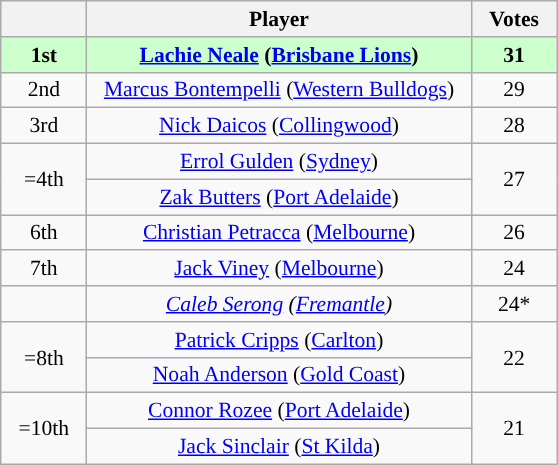<table class="wikitable" style="text-align: center; font-size: 90%; margin: 1em auto;">
<tr>
<th style="width:50px;"></th>
<th style="width:250px;">Player</th>
<th style="width:50px;">Votes</th>
</tr>
<tr style="background:#cfc;">
<td><strong>1st</strong></td>
<td><strong><a href='#'>Lachie Neale</a> (<a href='#'>Brisbane Lions</a>)</strong></td>
<td><strong>31</strong></td>
</tr>
<tr>
<td>2nd</td>
<td><a href='#'>Marcus Bontempelli</a> (<a href='#'>Western Bulldogs</a>)</td>
<td>29</td>
</tr>
<tr>
<td>3rd</td>
<td><a href='#'>Nick Daicos</a> (<a href='#'>Collingwood</a>)</td>
<td>28</td>
</tr>
<tr>
<td rowspan="2">=4th</td>
<td><a href='#'>Errol Gulden</a> (<a href='#'>Sydney</a>)</td>
<td rowspan="2">27</td>
</tr>
<tr>
<td><a href='#'>Zak Butters</a> (<a href='#'>Port Adelaide</a>)</td>
</tr>
<tr>
<td>6th</td>
<td><a href='#'>Christian Petracca</a> (<a href='#'>Melbourne</a>)</td>
<td>26</td>
</tr>
<tr>
<td>7th</td>
<td><a href='#'>Jack Viney</a> (<a href='#'>Melbourne</a>)</td>
<td>24</td>
</tr>
<tr>
<td></td>
<td><em><a href='#'>Caleb Serong</a> (<a href='#'>Fremantle</a>)</em></td>
<td>24*</td>
</tr>
<tr>
<td rowspan="2">=8th</td>
<td><a href='#'>Patrick Cripps</a> (<a href='#'>Carlton</a>)</td>
<td rowspan="2">22</td>
</tr>
<tr>
<td><a href='#'>Noah Anderson</a> (<a href='#'>Gold Coast</a>)</td>
</tr>
<tr>
<td rowspan="2">=10th</td>
<td><a href='#'>Connor Rozee</a> (<a href='#'>Port Adelaide</a>)</td>
<td rowspan="2">21</td>
</tr>
<tr>
<td><a href='#'>Jack Sinclair</a> (<a href='#'>St Kilda</a>)</td>
</tr>
</table>
